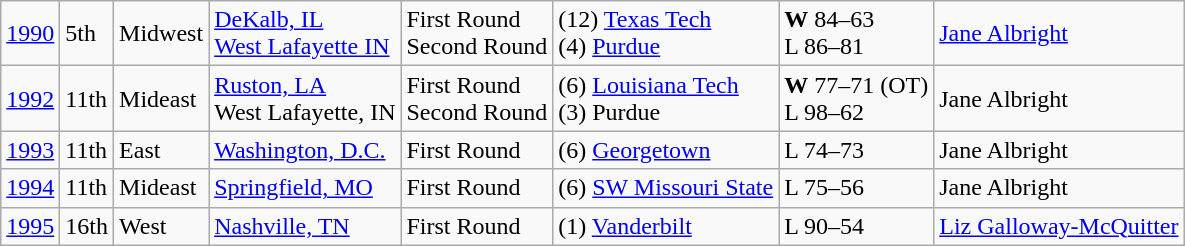<table class="wikitable" style="text-align:left;">
<tr>
<td><a href='#'>1990</a></td>
<td>5th</td>
<td>Midwest</td>
<td><a href='#'>DeKalb, IL</a><br><a href='#'>West Lafayette IN</a></td>
<td>First Round<br>Second Round</td>
<td>(12) <a href='#'>Texas Tech</a><br>(4) <a href='#'>Purdue</a></td>
<td><strong>W</strong> 84–63<br>L 86–81</td>
<td><a href='#'>Jane Albright</a></td>
</tr>
<tr>
<td><a href='#'>1992</a></td>
<td>11th</td>
<td>Mideast</td>
<td><a href='#'>Ruston, LA</a><br>West Lafayette, IN</td>
<td>First Round<br>Second Round</td>
<td>(6) <a href='#'>Louisiana Tech</a><br>(3) Purdue</td>
<td><strong>W</strong> 77–71 (OT)<br>L 98–62</td>
<td>Jane Albright</td>
</tr>
<tr>
<td><a href='#'>1993</a></td>
<td>11th</td>
<td>East</td>
<td><a href='#'>Washington, D.C.</a></td>
<td>First Round</td>
<td>(6) <a href='#'>Georgetown</a></td>
<td>L 74–73</td>
<td>Jane Albright</td>
</tr>
<tr>
<td><a href='#'>1994</a></td>
<td>11th</td>
<td>Mideast</td>
<td><a href='#'>Springfield, MO</a></td>
<td>First Round</td>
<td>(6) <a href='#'>SW Missouri State</a></td>
<td>L 75–56</td>
<td>Jane Albright</td>
</tr>
<tr>
<td><a href='#'>1995</a></td>
<td>16th</td>
<td>West</td>
<td><a href='#'>Nashville, TN</a></td>
<td>First Round</td>
<td>(1) <a href='#'>Vanderbilt</a></td>
<td>L 90–54</td>
<td><a href='#'>Liz Galloway-McQuitter</a></td>
</tr>
</table>
